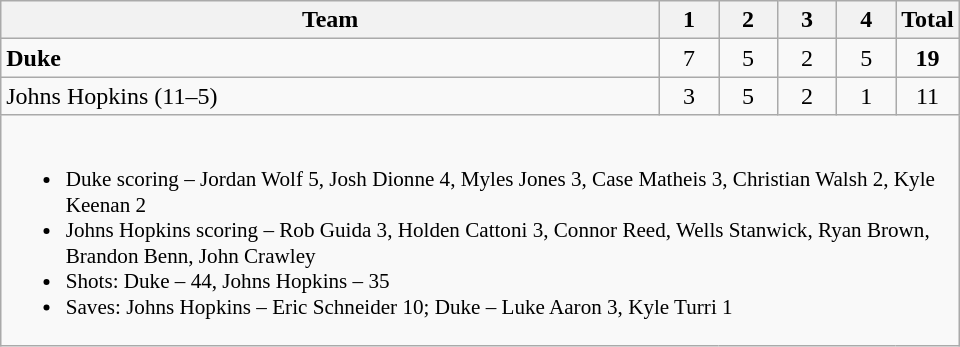<table class="wikitable" style="text-align:center; max-width:40em">
<tr>
<th>Team</th>
<th style="width:2em">1</th>
<th style="width:2em">2</th>
<th style="width:2em">3</th>
<th style="width:2em">4</th>
<th style="width:2em">Total</th>
</tr>
<tr>
<td style="text-align:left"><strong>Duke</strong></td>
<td>7</td>
<td>5</td>
<td>2</td>
<td>5</td>
<td><strong>19</strong></td>
</tr>
<tr>
<td style="text-align:left">Johns Hopkins (11–5)</td>
<td>3</td>
<td>5</td>
<td>2</td>
<td>1</td>
<td>11</td>
</tr>
<tr>
<td colspan=6 style="text-align:left; font-size:88%;"><br><ul><li>Duke scoring – Jordan Wolf 5, Josh Dionne 4, Myles Jones 3, Case Matheis 3, Christian Walsh 2, Kyle Keenan 2</li><li>Johns Hopkins scoring – Rob Guida 3, Holden Cattoni 3, Connor Reed, Wells Stanwick, Ryan Brown, Brandon Benn, John Crawley</li><li>Shots: Duke – 44, Johns Hopkins – 35</li><li>Saves: Johns Hopkins – Eric Schneider 10; Duke – Luke Aaron 3, Kyle Turri 1</li></ul></td>
</tr>
</table>
